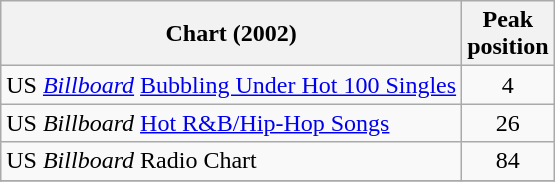<table class="wikitable">
<tr>
<th align="left">Chart (2002)</th>
<th align="center">Peak<br>position</th>
</tr>
<tr>
<td align="left">US <em><a href='#'>Billboard</a></em> <a href='#'>Bubbling Under Hot 100 Singles</a></td>
<td align="center">4</td>
</tr>
<tr>
<td align="left">US <em>Billboard</em> <a href='#'>Hot R&B/Hip-Hop Songs</a></td>
<td align="center">26</td>
</tr>
<tr>
<td align="left">US <em>Billboard</em> Radio Chart</td>
<td align="center">84</td>
</tr>
<tr>
</tr>
</table>
